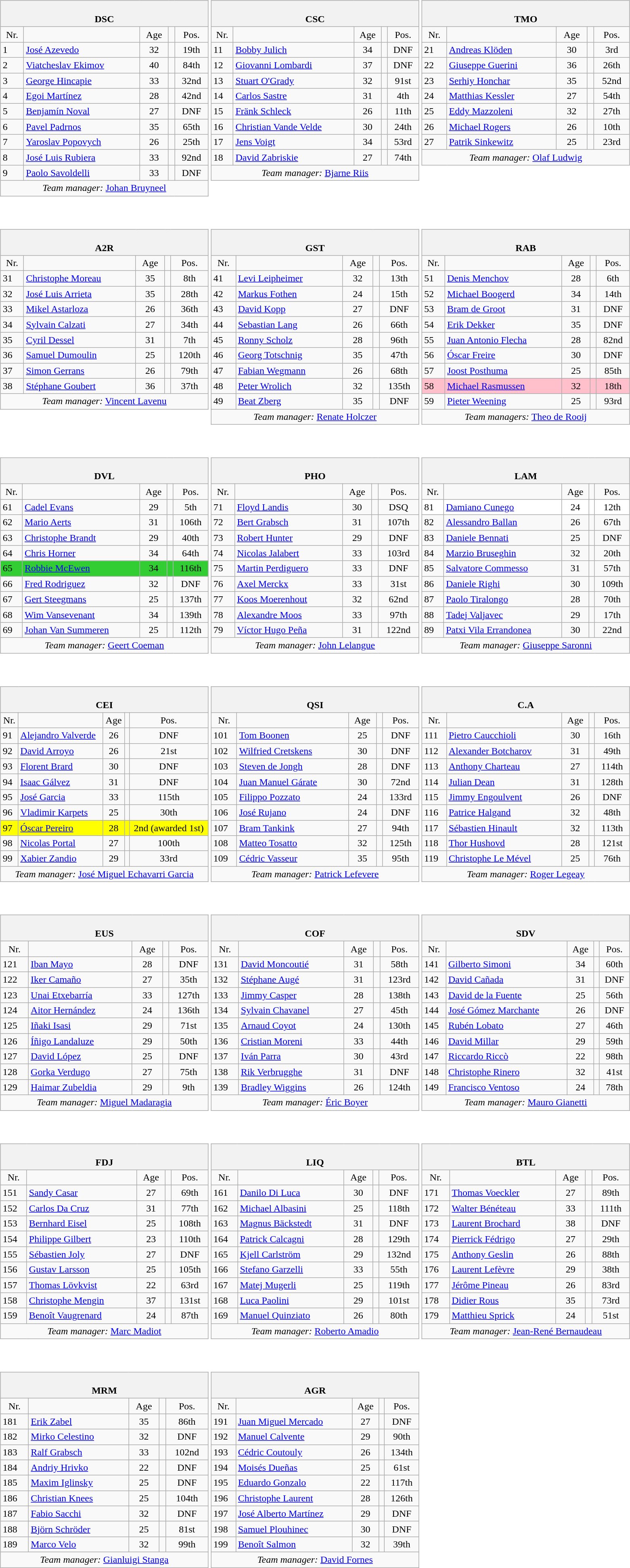<table>
<tr valign=top>
<td width=33%><br><table class="wikitable" style="width:100%">
<tr>
<th colspan=5><br>  DSC</th>
</tr>
<tr align=center class=small>
<td>Nr.</td>
<td></td>
<td>Age</td>
<td></td>
<td>Pos.</td>
</tr>
<tr>
<td>1</td>
<td><a href='#'>José Azevedo</a></td>
<td align=center>32</td>
<td></td>
<td align=center>19th</td>
</tr>
<tr>
<td>2</td>
<td><a href='#'>Viatcheslav Ekimov</a></td>
<td align=center>40</td>
<td></td>
<td align=center>84th</td>
</tr>
<tr>
<td>3</td>
<td><a href='#'>George Hincapie</a></td>
<td align=center>33</td>
<td></td>
<td align=center>32nd</td>
</tr>
<tr>
<td>4</td>
<td><a href='#'>Egoi Martínez</a></td>
<td align=center>28</td>
<td></td>
<td align=center>42nd</td>
</tr>
<tr>
<td>5</td>
<td><a href='#'>Benjamín Noval</a></td>
<td align=center>27</td>
<td></td>
<td align=center>DNF</td>
</tr>
<tr>
<td>6</td>
<td><a href='#'>Pavel Padrnos</a></td>
<td align=center>35</td>
<td></td>
<td align=center>65th</td>
</tr>
<tr>
<td>7</td>
<td><a href='#'>Yaroslav Popovych</a></td>
<td align=center>26</td>
<td></td>
<td align=center>25th</td>
</tr>
<tr>
<td>8</td>
<td><a href='#'>José Luis Rubiera</a></td>
<td align=center>33</td>
<td></td>
<td align=center>92nd</td>
</tr>
<tr>
<td>9</td>
<td><a href='#'>Paolo Savoldelli</a></td>
<td align=center>33</td>
<td></td>
<td align=center>DNF</td>
</tr>
<tr align=center>
<td colspan=5><em>Team manager:</em> <a href='#'>Johan Bruyneel</a><br></td>
</tr>
</table>
</td>
<td width=33%><br><table class="wikitable" style="width:100%">
<tr>
<th colspan=5><br> CSC</th>
</tr>
<tr align=center class=small>
<td>Nr.</td>
<td></td>
<td>Age</td>
<td></td>
<td>Pos.</td>
</tr>
<tr>
<td>11</td>
<td><a href='#'>Bobby Julich</a></td>
<td align=center>34</td>
<td></td>
<td align=center>DNF</td>
</tr>
<tr>
<td>12</td>
<td><a href='#'>Giovanni Lombardi</a></td>
<td align=center>37</td>
<td></td>
<td align=center>DNF</td>
</tr>
<tr>
<td>13</td>
<td><a href='#'>Stuart O'Grady</a></td>
<td align=center>32</td>
<td></td>
<td align=center>91st</td>
</tr>
<tr>
<td>14</td>
<td><a href='#'>Carlos Sastre</a></td>
<td align=center>31</td>
<td></td>
<td align=center>4th</td>
</tr>
<tr>
<td>15</td>
<td><a href='#'>Fränk Schleck</a></td>
<td align=center>26</td>
<td></td>
<td align=center>11th</td>
</tr>
<tr>
<td>16</td>
<td><a href='#'>Christian Vande Velde</a></td>
<td align=center>30</td>
<td></td>
<td align=center>24th</td>
</tr>
<tr>
<td>17</td>
<td><a href='#'>Jens Voigt</a></td>
<td align=center>34</td>
<td></td>
<td align=center>53rd</td>
</tr>
<tr>
<td>18</td>
<td><a href='#'>David Zabriskie</a></td>
<td align=center>27</td>
<td></td>
<td align=center>74th</td>
</tr>
<tr align=center>
<td colspan=5><em>Team manager:</em> <a href='#'>Bjarne Riis</a><br></td>
</tr>
</table>
</td>
<td width=33%><br><table class="wikitable" style="width:100%">
<tr>
<th colspan=5><br> TMO</th>
</tr>
<tr align=center class=small>
<td>Nr.</td>
<td></td>
<td>Age</td>
<td></td>
<td>Pos.</td>
</tr>
<tr>
<td>21</td>
<td><a href='#'>Andreas Klöden</a></td>
<td align=center>30</td>
<td></td>
<td align=center>3rd</td>
</tr>
<tr>
<td>22</td>
<td><a href='#'>Giuseppe Guerini</a></td>
<td align=center>36</td>
<td></td>
<td align=center>26th</td>
</tr>
<tr>
<td>23</td>
<td><a href='#'>Serhiy Honchar</a></td>
<td align=center>35</td>
<td></td>
<td align=center>52nd</td>
</tr>
<tr>
<td>24</td>
<td><a href='#'>Matthias Kessler</a></td>
<td align=center>27</td>
<td></td>
<td align=center>54th</td>
</tr>
<tr>
<td>25</td>
<td><a href='#'>Eddy Mazzoleni</a></td>
<td align=center>32</td>
<td></td>
<td align=center>27th</td>
</tr>
<tr>
<td>26</td>
<td><a href='#'>Michael Rogers</a></td>
<td align=center>26</td>
<td></td>
<td align=center>10th</td>
</tr>
<tr>
<td>27</td>
<td><a href='#'>Patrik Sinkewitz</a></td>
<td align=center>25</td>
<td></td>
<td align=center>23rd</td>
</tr>
<tr align=center>
<td colspan=5><em>Team manager:</em> <a href='#'>Olaf Ludwig</a><br></td>
</tr>
</table>
</td>
</tr>
<tr valign=top>
<td><br><table class="wikitable" style="width:100%">
<tr>
<th colspan=5><br> A2R</th>
</tr>
<tr align=center class=small>
<td>Nr.</td>
<td></td>
<td>Age</td>
<td></td>
<td>Pos.</td>
</tr>
<tr>
<td>31</td>
<td><a href='#'>Christophe Moreau</a></td>
<td align=center>35</td>
<td></td>
<td align=center>8th</td>
</tr>
<tr>
<td>32</td>
<td><a href='#'>José Luis Arrieta</a></td>
<td align=center>35</td>
<td></td>
<td align=center>28th</td>
</tr>
<tr>
<td>33</td>
<td><a href='#'>Mikel Astarloza</a></td>
<td align=center>26</td>
<td></td>
<td align=center>36th</td>
</tr>
<tr>
<td>34</td>
<td><a href='#'>Sylvain Calzati</a></td>
<td align=center>27</td>
<td></td>
<td align=center>34th</td>
</tr>
<tr>
<td>35</td>
<td><a href='#'>Cyril Dessel</a></td>
<td align=center>31</td>
<td></td>
<td align=center>7th</td>
</tr>
<tr>
<td>36</td>
<td><a href='#'>Samuel Dumoulin</a></td>
<td align=center>25</td>
<td></td>
<td align=center>120th</td>
</tr>
<tr>
<td>37</td>
<td><a href='#'>Simon Gerrans</a></td>
<td align=center>26</td>
<td></td>
<td align=center>79th</td>
</tr>
<tr>
<td>38</td>
<td><a href='#'>Stéphane Goubert</a></td>
<td align=center>36</td>
<td></td>
<td align=center>37th</td>
</tr>
<tr align=center>
<td colspan=5><em>Team manager:</em> <a href='#'>Vincent Lavenu</a><br></td>
</tr>
</table>
</td>
<td><br><table class="wikitable" style="width:100%">
<tr>
<th colspan=5><br> GST</th>
</tr>
<tr align=center class=small>
<td>Nr.</td>
<td></td>
<td>Age</td>
<td></td>
<td>Pos.</td>
</tr>
<tr>
<td>41</td>
<td><a href='#'>Levi Leipheimer</a></td>
<td align=center>32</td>
<td></td>
<td align=center>13th</td>
</tr>
<tr>
<td>42</td>
<td><a href='#'>Markus Fothen</a></td>
<td align=center>24</td>
<td></td>
<td align=center>15th</td>
</tr>
<tr>
<td>43</td>
<td><a href='#'>David Kopp</a></td>
<td align=center>27</td>
<td></td>
<td align=center>DNF</td>
</tr>
<tr>
<td>44</td>
<td><a href='#'>Sebastian Lang</a></td>
<td align=center>26</td>
<td></td>
<td align=center>66th</td>
</tr>
<tr>
<td>45</td>
<td><a href='#'>Ronny Scholz</a></td>
<td align=center>28</td>
<td></td>
<td align=center>96th</td>
</tr>
<tr>
<td>46</td>
<td><a href='#'>Georg Totschnig</a></td>
<td align=center>35</td>
<td></td>
<td align=center>47th</td>
</tr>
<tr>
<td>47</td>
<td><a href='#'>Fabian Wegmann</a></td>
<td align=center>26</td>
<td></td>
<td align=center>68th</td>
</tr>
<tr>
<td>48</td>
<td><a href='#'>Peter Wrolich</a></td>
<td align=center>32</td>
<td></td>
<td align=center>135th</td>
</tr>
<tr>
<td>49</td>
<td><a href='#'>Beat Zberg</a></td>
<td align=center>35</td>
<td></td>
<td align=center>DNF</td>
</tr>
<tr align=center>
<td colspan=5><em>Team manager:</em> <a href='#'>Renate Holczer</a><br></td>
</tr>
</table>
</td>
<td><br><table class="wikitable" style="width:100%">
<tr>
<th colspan=5><br> RAB</th>
</tr>
<tr align=center class=small>
<td>Nr.</td>
<td></td>
<td>Age</td>
<td></td>
<td>Pos.</td>
</tr>
<tr>
<td>51</td>
<td><a href='#'>Denis Menchov</a></td>
<td align=center>28</td>
<td></td>
<td align=center>6th</td>
</tr>
<tr>
<td>52</td>
<td><a href='#'>Michael Boogerd</a></td>
<td align=center>34</td>
<td></td>
<td align=center>14th</td>
</tr>
<tr>
<td>53</td>
<td><a href='#'>Bram de Groot</a></td>
<td align=center>31</td>
<td></td>
<td align=center>DNF</td>
</tr>
<tr>
<td>54</td>
<td><a href='#'>Erik Dekker</a></td>
<td align=center>35</td>
<td></td>
<td align=center>DNF</td>
</tr>
<tr>
<td>55</td>
<td><a href='#'>Juan Antonio Flecha</a></td>
<td align=center>28</td>
<td></td>
<td align=center>82nd</td>
</tr>
<tr>
<td>56</td>
<td><a href='#'>Óscar Freire</a></td>
<td align=center>30</td>
<td></td>
<td align=center>DNF</td>
</tr>
<tr>
<td>57</td>
<td><a href='#'>Joost Posthuma</a></td>
<td align=center>25</td>
<td></td>
<td align=center>85th</td>
</tr>
<tr bgcolor="pink">
<td>58</td>
<td><a href='#'>Michael Rasmussen</a></td>
<td align=center>32</td>
<td></td>
<td align=center>18th</td>
</tr>
<tr>
<td>59</td>
<td><a href='#'>Pieter Weening</a></td>
<td align=center>25</td>
<td></td>
<td align=center>93rd</td>
</tr>
<tr align=center>
<td colspan=5><em>Team managers:</em> <a href='#'>Theo de Rooij</a><br></td>
</tr>
</table>
</td>
</tr>
<tr valign=top>
<td><br><table class="wikitable" style="width:100%">
<tr>
<th colspan=5><br> DVL</th>
</tr>
<tr align=center class=small>
<td>Nr.</td>
<td></td>
<td>Age</td>
<td></td>
<td>Pos.</td>
</tr>
<tr>
<td>61</td>
<td><a href='#'>Cadel Evans</a></td>
<td align=center>29</td>
<td></td>
<td align=center>5th</td>
</tr>
<tr>
<td>62</td>
<td><a href='#'>Mario Aerts</a></td>
<td align=center>31</td>
<td></td>
<td align=center>106th</td>
</tr>
<tr>
<td>63</td>
<td><a href='#'>Christophe Brandt</a></td>
<td align=center>29</td>
<td></td>
<td align=center>40th</td>
</tr>
<tr>
<td>64</td>
<td><a href='#'>Chris Horner</a></td>
<td align=center>34</td>
<td></td>
<td align=center>64th</td>
</tr>
<tr bgcolor="limegreen">
<td>65</td>
<td><a href='#'>Robbie McEwen</a></td>
<td align=center>34</td>
<td></td>
<td align=center>116th</td>
</tr>
<tr>
<td>66</td>
<td><a href='#'>Fred Rodriguez</a></td>
<td align=center>32</td>
<td></td>
<td align=center>DNF</td>
</tr>
<tr>
<td>67</td>
<td><a href='#'>Gert Steegmans</a></td>
<td align=center>25</td>
<td></td>
<td align=center>137th</td>
</tr>
<tr>
<td>68</td>
<td><a href='#'>Wim Vansevenant</a></td>
<td align=center>34</td>
<td></td>
<td align=center>139th</td>
</tr>
<tr>
<td>69</td>
<td><a href='#'>Johan Van Summeren</a></td>
<td align=center>25</td>
<td></td>
<td align=center>112th</td>
</tr>
<tr align=center>
<td colspan=5><em>Team manager:</em> <a href='#'>Geert Coeman</a><br></td>
</tr>
</table>
</td>
<td><br><table class="wikitable" style="width:100%">
<tr>
<th colspan=5><br> PHO</th>
</tr>
<tr align=center class=small>
<td>Nr.</td>
<td></td>
<td>Age</td>
<td></td>
<td>Pos.</td>
</tr>
<tr>
<td>71</td>
<td><a href='#'>Floyd Landis</a></td>
<td align=center>30</td>
<td></td>
<td align=center>DSQ</td>
</tr>
<tr>
<td>72</td>
<td><a href='#'>Bert Grabsch</a></td>
<td align=center>31</td>
<td></td>
<td align=center>107th</td>
</tr>
<tr>
<td>73</td>
<td><a href='#'>Robert Hunter</a></td>
<td align=center>29</td>
<td></td>
<td align=center>DNF</td>
</tr>
<tr>
<td>74</td>
<td><a href='#'>Nicolas Jalabert</a></td>
<td align=center>33</td>
<td></td>
<td align=center>103rd</td>
</tr>
<tr>
<td>75</td>
<td><a href='#'>Martin Perdiguero</a></td>
<td align=center>33</td>
<td></td>
<td align=center>DNF</td>
</tr>
<tr>
<td>76</td>
<td><a href='#'>Axel Merckx</a></td>
<td align=center>33</td>
<td></td>
<td align=center>31st</td>
</tr>
<tr>
<td>77</td>
<td><a href='#'>Koos Moerenhout</a></td>
<td align=center>32</td>
<td></td>
<td align=center>62nd</td>
</tr>
<tr>
<td>78</td>
<td><a href='#'>Alexandre Moos</a></td>
<td align=center>33</td>
<td></td>
<td align=center>97th</td>
</tr>
<tr>
<td>79</td>
<td><a href='#'>Víctor Hugo Peña</a></td>
<td align=center>31</td>
<td></td>
<td align=center>122nd</td>
</tr>
<tr align=center>
<td colspan=5><em>Team manager:</em> <a href='#'>John Lelangue</a><br></td>
</tr>
</table>
</td>
<td><br><table class="wikitable" style="width:100%">
<tr>
<th colspan=5><br> LAM</th>
</tr>
<tr align=center class=small>
<td>Nr.</td>
<td></td>
<td>Age</td>
<td></td>
<td>Pos.</td>
</tr>
<tr bgcolor="white">
<td>81</td>
<td><a href='#'>Damiano Cunego</a></td>
<td align=center>24</td>
<td></td>
<td align=center>12th</td>
</tr>
<tr>
<td>82</td>
<td><a href='#'>Alessandro Ballan</a></td>
<td align=center>26</td>
<td></td>
<td align=center>67th</td>
</tr>
<tr>
<td>83</td>
<td><a href='#'>Daniele Bennati</a></td>
<td align=center>25</td>
<td></td>
<td align=center>DNF</td>
</tr>
<tr>
<td>84</td>
<td><a href='#'>Marzio Bruseghin</a></td>
<td align=center>32</td>
<td></td>
<td align=center>20th</td>
</tr>
<tr>
<td>85</td>
<td><a href='#'>Salvatore Commesso</a></td>
<td align=center>31</td>
<td></td>
<td align=center>57th</td>
</tr>
<tr>
<td>86</td>
<td><a href='#'>Daniele Righi</a></td>
<td align=center>30</td>
<td></td>
<td align=center>109th</td>
</tr>
<tr>
<td>87</td>
<td><a href='#'>Paolo Tiralongo</a></td>
<td align=center>28</td>
<td></td>
<td align=center>70th</td>
</tr>
<tr>
<td>88</td>
<td><a href='#'>Tadej Valjavec</a></td>
<td align=center>29</td>
<td></td>
<td align=center>17th</td>
</tr>
<tr>
<td>89</td>
<td><a href='#'>Patxi Vila Errandonea</a></td>
<td align=center>30</td>
<td></td>
<td align=center>22nd</td>
</tr>
<tr align=center>
<td colspan=5><em>Team manager:</em> <a href='#'>Giuseppe Saronni</a><br></td>
</tr>
</table>
</td>
</tr>
<tr valign=top>
<td><br><table class="wikitable" style="width:100%">
<tr>
<th colspan=5><br> CEI</th>
</tr>
<tr align=center class=small>
<td>Nr.</td>
<td></td>
<td>Age</td>
<td></td>
<td>Pos.</td>
</tr>
<tr>
<td>91</td>
<td><a href='#'>Alejandro Valverde</a></td>
<td align=center>26</td>
<td></td>
<td align=center>DNF</td>
</tr>
<tr>
<td>92</td>
<td><a href='#'>David Arroyo</a></td>
<td align=center>26</td>
<td></td>
<td align=center>21st</td>
</tr>
<tr>
<td>93</td>
<td><a href='#'>Florent Brard</a></td>
<td align=center>30</td>
<td></td>
<td align=center>DNF</td>
</tr>
<tr>
<td>94</td>
<td><a href='#'>Isaac Gálvez</a></td>
<td align=center>31</td>
<td></td>
<td align=center>DNF</td>
</tr>
<tr>
<td>95</td>
<td><a href='#'>José Garcia</a></td>
<td align=center>33</td>
<td></td>
<td align=center>115th</td>
</tr>
<tr>
<td>96</td>
<td><a href='#'>Vladimir Karpets</a></td>
<td align=center>25</td>
<td></td>
<td align=center>30th</td>
</tr>
<tr bgcolor="yellow">
<td>97</td>
<td><a href='#'>Óscar Pereiro</a></td>
<td align=center>28</td>
<td></td>
<td align=center>2nd (awarded 1st)</td>
</tr>
<tr>
<td>98</td>
<td><a href='#'>Nicolas Portal</a></td>
<td align=center>27</td>
<td></td>
<td align=center>100th</td>
</tr>
<tr>
<td>99</td>
<td><a href='#'>Xabier Zandio</a></td>
<td align=center>29</td>
<td></td>
<td align=center>33rd</td>
</tr>
<tr align=center>
<td colspan=5><em>Team manager:</em> <a href='#'>José Miguel Echavarri Garcia</a><br></td>
</tr>
</table>
</td>
<td><br><table class="wikitable" style="width:100%">
<tr>
<th colspan=5><br> QSI</th>
</tr>
<tr align=center class=small>
<td>Nr.</td>
<td></td>
<td>Age</td>
<td></td>
<td>Pos.</td>
</tr>
<tr>
<td>101</td>
<td><a href='#'>Tom Boonen</a></td>
<td align=center>25</td>
<td></td>
<td align=center>DNF</td>
</tr>
<tr>
<td>102</td>
<td><a href='#'>Wilfried Cretskens</a></td>
<td align=center>30</td>
<td></td>
<td align=center>DNF</td>
</tr>
<tr>
<td>103</td>
<td><a href='#'>Steven de Jongh</a></td>
<td align=center>28</td>
<td></td>
<td align=center>DNF</td>
</tr>
<tr>
<td>104</td>
<td><a href='#'>Juan Manuel Gárate</a></td>
<td align=center>30</td>
<td></td>
<td align=center>72nd</td>
</tr>
<tr>
<td>105</td>
<td><a href='#'>Filippo Pozzato</a></td>
<td align=center>24</td>
<td></td>
<td align=center>133rd</td>
</tr>
<tr>
<td>106</td>
<td><a href='#'>José Rujano</a></td>
<td align=center>24</td>
<td></td>
<td align=center>DNF</td>
</tr>
<tr>
<td>107</td>
<td><a href='#'>Bram Tankink</a></td>
<td align=center>27</td>
<td></td>
<td align=center>94th</td>
</tr>
<tr>
<td>108</td>
<td><a href='#'>Matteo Tosatto</a></td>
<td align=center>32</td>
<td></td>
<td align=center>125th</td>
</tr>
<tr>
<td>109</td>
<td><a href='#'>Cédric Vasseur</a></td>
<td align=center>35</td>
<td></td>
<td align=center>95th</td>
</tr>
<tr align=center>
<td colspan=5><em>Team manager:</em> <a href='#'>Patrick Lefevere</a><br></td>
</tr>
</table>
</td>
<td><br><table class="wikitable" style="width:100%">
<tr>
<th colspan=5><br> C.A</th>
</tr>
<tr align=center class=small>
<td>Nr.</td>
<td></td>
<td>Age</td>
<td></td>
<td>Pos.</td>
</tr>
<tr>
<td>111</td>
<td><a href='#'>Pietro Caucchioli</a></td>
<td align=center>30</td>
<td></td>
<td align=center>16th</td>
</tr>
<tr>
<td>112</td>
<td><a href='#'>Alexander Botcharov</a></td>
<td align=center>31</td>
<td></td>
<td align=center>49th</td>
</tr>
<tr>
<td>113</td>
<td><a href='#'>Anthony Charteau</a></td>
<td align=center>27</td>
<td></td>
<td align=center>114th</td>
</tr>
<tr>
<td>114</td>
<td><a href='#'>Julian Dean</a></td>
<td align=center>31</td>
<td></td>
<td align=center>128th</td>
</tr>
<tr>
<td>115</td>
<td><a href='#'>Jimmy Engoulvent</a></td>
<td align=center>26</td>
<td></td>
<td align=center>DNF</td>
</tr>
<tr>
<td>116</td>
<td><a href='#'>Patrice Halgand</a></td>
<td align=center>32</td>
<td></td>
<td align=center>48th</td>
</tr>
<tr>
<td>117</td>
<td><a href='#'>Sébastien Hinault</a></td>
<td align=center>32</td>
<td></td>
<td align=center>113th</td>
</tr>
<tr>
<td>118</td>
<td><a href='#'>Thor Hushovd</a></td>
<td align=center>28</td>
<td></td>
<td align=center>121st</td>
</tr>
<tr>
<td>119</td>
<td><a href='#'>Christophe Le Mével</a></td>
<td align=center>25</td>
<td></td>
<td align=center>76th</td>
</tr>
<tr align=center>
<td colspan=5><em>Team manager:</em> <a href='#'>Roger Legeay</a><br></td>
</tr>
</table>
</td>
</tr>
<tr valign=top>
<td><br><table class="wikitable" style="width:100%">
<tr>
<th colspan=5><br> EUS</th>
</tr>
<tr align=center class=small>
<td>Nr.</td>
<td></td>
<td>Age</td>
<td></td>
<td>Pos.</td>
</tr>
<tr>
<td>121</td>
<td><a href='#'>Iban Mayo</a></td>
<td align=center>28</td>
<td></td>
<td align=center>DNF</td>
</tr>
<tr>
<td>122</td>
<td><a href='#'>Iker Camaño</a></td>
<td align=center>27</td>
<td></td>
<td align=center>35th</td>
</tr>
<tr>
<td>123</td>
<td><a href='#'>Unai Etxebarría</a></td>
<td align=center>33</td>
<td></td>
<td align=center>127th</td>
</tr>
<tr>
<td>124</td>
<td><a href='#'>Aitor Hernández</a></td>
<td align=center>24</td>
<td></td>
<td align=center>136th</td>
</tr>
<tr>
<td>125</td>
<td><a href='#'>Iñaki Isasi</a></td>
<td align=center>29</td>
<td></td>
<td align=center>71st</td>
</tr>
<tr>
<td>126</td>
<td><a href='#'>Íñigo Landaluze</a></td>
<td align=center>29</td>
<td></td>
<td align=center>50th</td>
</tr>
<tr>
<td>127</td>
<td><a href='#'>David López</a></td>
<td align=center>25</td>
<td></td>
<td align=center>DNF</td>
</tr>
<tr>
<td>128</td>
<td><a href='#'>Gorka Verdugo</a></td>
<td align=center>27</td>
<td></td>
<td align=center>75th</td>
</tr>
<tr>
<td>129</td>
<td><a href='#'>Haimar Zubeldia</a></td>
<td align=center>29</td>
<td></td>
<td align=center>9th</td>
</tr>
<tr align=center>
<td colspan=5><em>Team manager:</em> <a href='#'>Miguel Madaragia</a><br></td>
</tr>
</table>
</td>
<td><br><table class="wikitable" style="width:100%">
<tr>
<th colspan=5><br> COF</th>
</tr>
<tr align=center class=small>
<td>Nr.</td>
<td></td>
<td>Age</td>
<td></td>
<td>Pos.</td>
</tr>
<tr>
<td>131</td>
<td><a href='#'>David Moncoutié</a></td>
<td align=center>31</td>
<td></td>
<td align=center>58th</td>
</tr>
<tr>
<td>132</td>
<td><a href='#'>Stéphane Augé</a></td>
<td align=center>31</td>
<td></td>
<td align=center>123rd</td>
</tr>
<tr>
<td>133</td>
<td><a href='#'>Jimmy Casper</a></td>
<td align=center>28</td>
<td></td>
<td align=center>138th</td>
</tr>
<tr>
<td>134</td>
<td><a href='#'>Sylvain Chavanel</a></td>
<td align=center>27</td>
<td></td>
<td align=center>45th</td>
</tr>
<tr>
<td>135</td>
<td><a href='#'>Arnaud Coyot</a></td>
<td align=center>24</td>
<td></td>
<td align=center>130th</td>
</tr>
<tr>
<td>136</td>
<td><a href='#'>Cristian Moreni</a></td>
<td align=center>33</td>
<td></td>
<td align=center>44th</td>
</tr>
<tr>
<td>137</td>
<td><a href='#'>Iván Parra</a></td>
<td align=center>30</td>
<td></td>
<td align=center>43rd</td>
</tr>
<tr>
<td>138</td>
<td><a href='#'>Rik Verbrugghe</a></td>
<td align=center>31</td>
<td></td>
<td align=center>DNF</td>
</tr>
<tr>
<td>139</td>
<td><a href='#'>Bradley Wiggins</a></td>
<td align=center>26</td>
<td></td>
<td align=center>124th</td>
</tr>
<tr align=center>
<td colspan=5><em>Team manager:</em> <a href='#'>Éric Boyer</a><br></td>
</tr>
</table>
</td>
<td><br><table class="wikitable" style="width:100%">
<tr>
<th colspan=5><br> SDV</th>
</tr>
<tr align=center class=small>
<td>Nr.</td>
<td></td>
<td>Age</td>
<td></td>
<td>Pos.</td>
</tr>
<tr>
<td>141</td>
<td><a href='#'>Gilberto Simoni</a></td>
<td align=center>34</td>
<td></td>
<td align=center>60th</td>
</tr>
<tr>
<td>142</td>
<td><a href='#'>David Cañada</a></td>
<td align=center>31</td>
<td></td>
<td align=center>DNF</td>
</tr>
<tr>
<td>143</td>
<td><a href='#'>David de la Fuente</a></td>
<td align=center>25</td>
<td></td>
<td align=center>56th</td>
</tr>
<tr>
<td>144</td>
<td><a href='#'>José Gómez Marchante</a></td>
<td align=center>26</td>
<td></td>
<td align=center>DNF</td>
</tr>
<tr>
<td>145</td>
<td><a href='#'>Rubén Lobato</a></td>
<td align=center>27</td>
<td></td>
<td align=center>46th</td>
</tr>
<tr>
<td>146</td>
<td><a href='#'>David Millar</a></td>
<td align=center>29</td>
<td></td>
<td align=center>59th</td>
</tr>
<tr>
<td>147</td>
<td><a href='#'>Riccardo Riccò</a></td>
<td align=center>22</td>
<td></td>
<td align=center>98th</td>
</tr>
<tr>
<td>148</td>
<td><a href='#'>Christophe Rinero</a></td>
<td align=center>32</td>
<td></td>
<td align=center>41st</td>
</tr>
<tr>
<td>149</td>
<td><a href='#'>Francisco Ventoso</a></td>
<td align=center>24</td>
<td></td>
<td align=center>78th</td>
</tr>
<tr align=center>
<td colspan=5><em>Team manager:</em> <a href='#'>Mauro Gianetti</a><br></td>
</tr>
</table>
</td>
</tr>
<tr valign=top>
<td><br><table class="wikitable" style="width:100%">
<tr>
<th colspan=5><br> FDJ</th>
</tr>
<tr align=center class=small>
<td>Nr.</td>
<td></td>
<td>Age</td>
<td></td>
<td>Pos.</td>
</tr>
<tr>
<td>151</td>
<td><a href='#'>Sandy Casar</a></td>
<td align=center>27</td>
<td></td>
<td align=center>69th</td>
</tr>
<tr>
<td>152</td>
<td><a href='#'>Carlos Da Cruz</a></td>
<td align=center>31</td>
<td></td>
<td align=center>77th</td>
</tr>
<tr>
<td>153</td>
<td><a href='#'>Bernhard Eisel</a></td>
<td align=center>25</td>
<td></td>
<td align=center>108th</td>
</tr>
<tr>
<td>154</td>
<td><a href='#'>Philippe Gilbert</a></td>
<td align=center>23</td>
<td></td>
<td align=center>110th</td>
</tr>
<tr>
<td>155</td>
<td><a href='#'>Sébastien Joly</a></td>
<td align=center>27</td>
<td></td>
<td align=center>DNF</td>
</tr>
<tr>
<td>156</td>
<td><a href='#'>Gustav Larsson</a></td>
<td align=center>25</td>
<td></td>
<td align=center>105th</td>
</tr>
<tr>
<td>157</td>
<td><a href='#'>Thomas Lövkvist</a></td>
<td align=center>22</td>
<td></td>
<td align=center>63rd</td>
</tr>
<tr>
<td>158</td>
<td><a href='#'>Christophe Mengin</a></td>
<td align=center>37</td>
<td></td>
<td align=center>131st</td>
</tr>
<tr>
<td>159</td>
<td><a href='#'>Benoît Vaugrenard</a></td>
<td align=center>24</td>
<td></td>
<td align=center>87th</td>
</tr>
<tr align=center>
<td colspan=5><em>Team manager:</em> <a href='#'>Marc Madiot</a><br></td>
</tr>
</table>
</td>
<td><br><table class="wikitable" style="width:100%">
<tr>
<th colspan=5><br> LIQ</th>
</tr>
<tr align=center class=small>
<td>Nr.</td>
<td></td>
<td>Age</td>
<td></td>
<td>Pos.</td>
</tr>
<tr>
<td>161</td>
<td><a href='#'>Danilo Di Luca</a></td>
<td align=center>30</td>
<td></td>
<td align=center>DNF</td>
</tr>
<tr>
<td>162</td>
<td><a href='#'>Michael Albasini</a></td>
<td align=center>25</td>
<td></td>
<td align=center>118th</td>
</tr>
<tr>
<td>163</td>
<td><a href='#'>Magnus Bäckstedt</a></td>
<td align=center>31</td>
<td></td>
<td align=center>DNF</td>
</tr>
<tr>
<td>164</td>
<td><a href='#'>Patrick Calcagni</a></td>
<td align=center>28</td>
<td></td>
<td align=center>129th</td>
</tr>
<tr>
<td>165</td>
<td><a href='#'>Kjell Carlström</a></td>
<td align=center>29</td>
<td></td>
<td align=center>132nd</td>
</tr>
<tr>
<td>166</td>
<td><a href='#'>Stefano Garzelli</a></td>
<td align=center>33</td>
<td></td>
<td align=center>55th</td>
</tr>
<tr>
<td>167</td>
<td><a href='#'>Matej Mugerli</a></td>
<td align=center>25</td>
<td></td>
<td align=center>119th</td>
</tr>
<tr>
<td>168</td>
<td><a href='#'>Luca Paolini</a></td>
<td align=center>29</td>
<td></td>
<td align=center>101st</td>
</tr>
<tr>
<td>169</td>
<td><a href='#'>Manuel Quinziato</a></td>
<td align=center>26</td>
<td></td>
<td align=center>80th</td>
</tr>
<tr align=center>
<td colspan=5><em>Team manager:</em> <a href='#'>Roberto Amadio</a><br></td>
</tr>
</table>
</td>
<td><br><table class="wikitable" style="width:100%">
<tr>
<th colspan=5><br> BTL</th>
</tr>
<tr align=center class=small>
<td>Nr.</td>
<td></td>
<td>Age</td>
<td></td>
<td>Pos.</td>
</tr>
<tr>
<td>171</td>
<td><a href='#'>Thomas Voeckler</a></td>
<td align=center>27</td>
<td></td>
<td align=center>89th</td>
</tr>
<tr>
<td>172</td>
<td><a href='#'>Walter Bénéteau</a></td>
<td align=center>33</td>
<td></td>
<td align=center>111th</td>
</tr>
<tr>
<td>173</td>
<td><a href='#'>Laurent Brochard</a></td>
<td align=center>38</td>
<td></td>
<td align=center>DNF</td>
</tr>
<tr>
<td>174</td>
<td><a href='#'>Pierrick Fédrigo</a></td>
<td align=center>27</td>
<td></td>
<td align=center>29th</td>
</tr>
<tr>
<td>175</td>
<td><a href='#'>Anthony Geslin</a></td>
<td align=center>26</td>
<td></td>
<td align=center>88th</td>
</tr>
<tr>
<td>176</td>
<td><a href='#'>Laurent Lefèvre</a></td>
<td align=center>29</td>
<td></td>
<td align=center>38th</td>
</tr>
<tr>
<td>177</td>
<td><a href='#'>Jérôme Pineau</a></td>
<td align=center>26</td>
<td></td>
<td align=center>83rd</td>
</tr>
<tr>
<td>178</td>
<td><a href='#'>Didier Rous</a></td>
<td align=center>35</td>
<td></td>
<td align=center>73rd</td>
</tr>
<tr>
<td>179</td>
<td><a href='#'>Matthieu Sprick</a></td>
<td align=center>24</td>
<td></td>
<td align=center>51st</td>
</tr>
<tr align=center>
<td colspan=5><em>Team manager:</em> <a href='#'>Jean-René Bernaudeau</a><br></td>
</tr>
</table>
</td>
</tr>
<tr valign=top>
<td><br><table class="wikitable" style="width:100%">
<tr>
<th colspan=5><br> MRM</th>
</tr>
<tr align=center class=small>
<td>Nr.</td>
<td></td>
<td>Age</td>
<td></td>
<td>Pos.</td>
</tr>
<tr>
<td>181</td>
<td><a href='#'>Erik Zabel</a></td>
<td align=center>35</td>
<td></td>
<td align=center>86th</td>
</tr>
<tr>
<td>182</td>
<td><a href='#'>Mirko Celestino</a></td>
<td align=center>32</td>
<td></td>
<td align=center>DNF</td>
</tr>
<tr>
<td>183</td>
<td><a href='#'>Ralf Grabsch</a></td>
<td align=center>33</td>
<td></td>
<td align=center>102nd</td>
</tr>
<tr>
<td>184</td>
<td><a href='#'>Andriy Hrivko</a></td>
<td align=center>22</td>
<td></td>
<td align=center>DNF</td>
</tr>
<tr>
<td>185</td>
<td><a href='#'>Maxim Iglinsky</a></td>
<td align=center>25</td>
<td></td>
<td align=center>DNF</td>
</tr>
<tr>
<td>186</td>
<td><a href='#'>Christian Knees</a></td>
<td align=center>25</td>
<td></td>
<td align=center>104th</td>
</tr>
<tr>
<td>187</td>
<td><a href='#'>Fabio Sacchi</a></td>
<td align=center>32</td>
<td></td>
<td align=center>DNF</td>
</tr>
<tr>
<td>188</td>
<td><a href='#'>Björn Schröder</a></td>
<td align=center>25</td>
<td></td>
<td align=center>81st</td>
</tr>
<tr>
<td>189</td>
<td><a href='#'>Marco Velo</a></td>
<td align=center>32</td>
<td></td>
<td align=center>99th</td>
</tr>
<tr align=center>
<td colspan=5><em>Team manager:</em> <a href='#'>Gianluigi Stanga</a><br></td>
</tr>
</table>
</td>
<td><br><table class="wikitable" style="width:100%">
<tr>
<th colspan=5><br> AGR</th>
</tr>
<tr align=center class=small>
<td>Nr.</td>
<td></td>
<td>Age</td>
<td></td>
<td>Pos.</td>
</tr>
<tr>
<td>191</td>
<td><a href='#'>Juan Miguel Mercado</a></td>
<td align=center>27</td>
<td></td>
<td align=center>DNF</td>
</tr>
<tr>
<td>192</td>
<td><a href='#'>Manuel Calvente</a></td>
<td align=center>29</td>
<td></td>
<td align=center>90th</td>
</tr>
<tr>
<td>193</td>
<td><a href='#'>Cédric Coutouly</a></td>
<td align=center>26</td>
<td></td>
<td align=center>134th</td>
</tr>
<tr>
<td>194</td>
<td><a href='#'>Moisés Dueñas</a></td>
<td align=center>25</td>
<td></td>
<td align=center>61st</td>
</tr>
<tr>
<td>195</td>
<td><a href='#'>Eduardo Gonzalo</a></td>
<td align=center>22</td>
<td></td>
<td align=center>117th</td>
</tr>
<tr>
<td>196</td>
<td><a href='#'>Christophe Laurent</a></td>
<td align=center>28</td>
<td></td>
<td align=center>126th</td>
</tr>
<tr>
<td>197</td>
<td><a href='#'>José Alberto Martínez</a></td>
<td align=center>29</td>
<td></td>
<td align=center>DNF</td>
</tr>
<tr>
<td>198</td>
<td><a href='#'>Samuel Plouhinec</a></td>
<td align=center>30</td>
<td></td>
<td align=center>DNF</td>
</tr>
<tr>
<td>199</td>
<td><a href='#'>Benoît Salmon</a></td>
<td align=center>32</td>
<td></td>
<td align=center>39th</td>
</tr>
<tr align=center>
<td colspan=5><em>Team manager:</em> <a href='#'>David Fornes</a><br></td>
</tr>
</table>
</td>
</tr>
</table>
